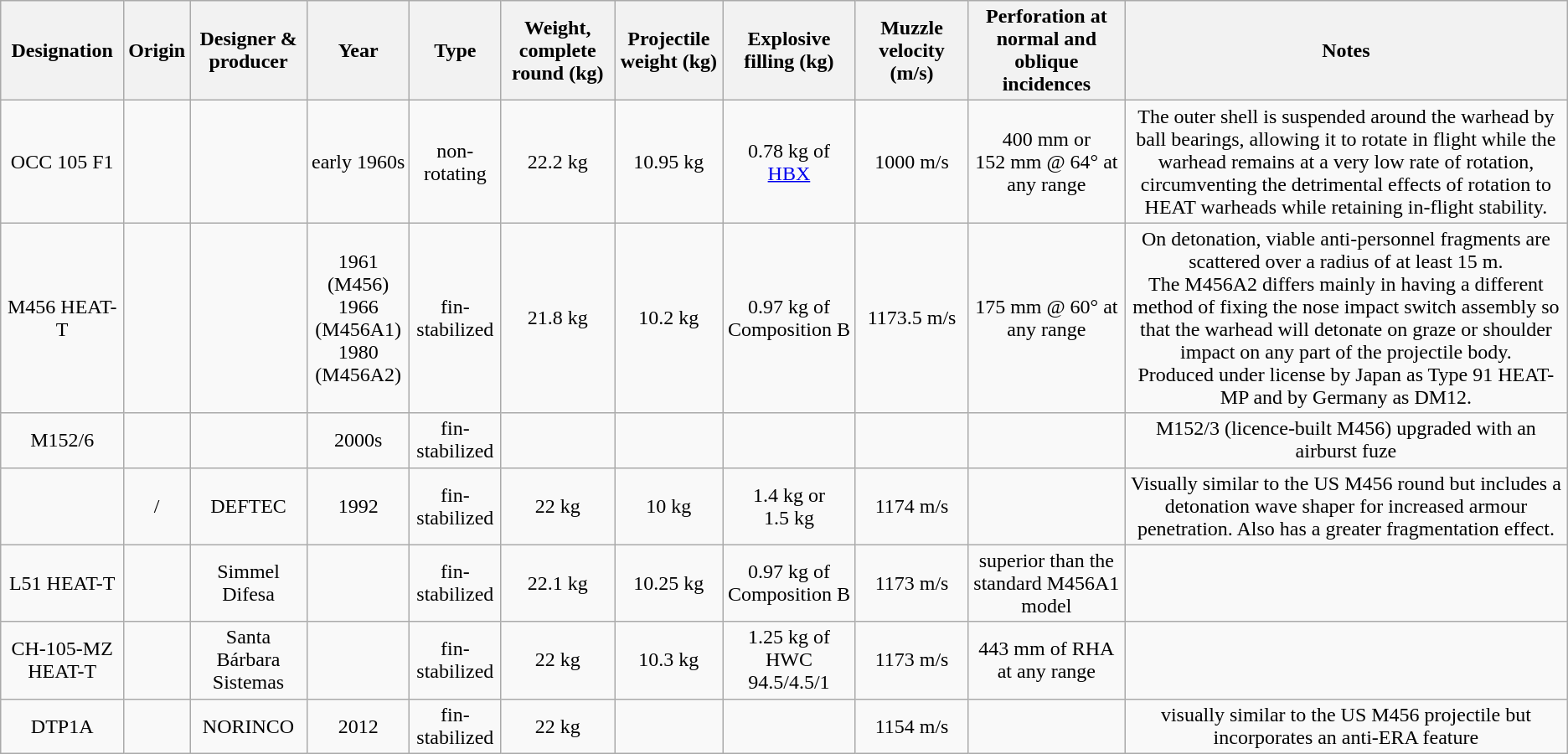<table class="wikitable sortable" style="text-align: center;">
<tr>
<th>Designation</th>
<th>Origin</th>
<th>Designer & producer</th>
<th>Year</th>
<th>Type</th>
<th>Weight, complete round (kg)</th>
<th>Projectile weight (kg)</th>
<th>Explosive filling (kg)</th>
<th>Muzzle velocity (m/s)</th>
<th>Perforation at normal and oblique incidences</th>
<th>Notes</th>
</tr>
<tr>
<td>OCC 105 F1</td>
<td></td>
<td></td>
<td>early 1960s</td>
<td>non-rotating</td>
<td>22.2 kg</td>
<td>10.95 kg</td>
<td>0.78 kg of <a href='#'>HBX</a></td>
<td>1000 m/s</td>
<td>400 mm or 152 mm @ 64° at any range</td>
<td>The outer shell is suspended around the warhead by ball bearings, allowing it to rotate in flight while the warhead remains at a very low rate of rotation, circumventing the detrimental effects of rotation to HEAT warheads while retaining in-flight stability.</td>
</tr>
<tr>
<td>M456 HEAT-T</td>
<td></td>
<td></td>
<td>1961 (M456)<br>1966 (M456A1)<br>1980 (M456A2)</td>
<td>fin-stabilized</td>
<td>21.8 kg</td>
<td>10.2 kg</td>
<td>0.97 kg of Composition B</td>
<td>1173.5 m/s</td>
<td>175 mm @ 60° at any range</td>
<td>On detonation, viable anti-personnel fragments are scattered over a radius of at least 15 m.<br>The M456A2 differs mainly in having a different method of fixing the nose impact switch assembly so that the warhead will detonate on graze or shoulder impact on any part of the projectile body.<br>Produced under license by Japan as Type 91 HEAT-MP and by Germany as DM12.</td>
</tr>
<tr>
<td>M152/6</td>
<td></td>
<td></td>
<td>2000s</td>
<td>fin-stabilized</td>
<td></td>
<td></td>
<td></td>
<td></td>
<td></td>
<td>M152/3 (licence-built M456) upgraded with an airburst fuze</td>
</tr>
<tr>
<td></td>
<td>/</td>
<td>DEFTEC</td>
<td>1992</td>
<td>fin-stabilized</td>
<td>22 kg</td>
<td>10 kg</td>
<td>1.4 kg or 1.5 kg</td>
<td>1174 m/s</td>
<td></td>
<td>Visually similar to the US M456 round but includes a detonation wave shaper for increased armour penetration. Also has a greater fragmentation effect.</td>
</tr>
<tr>
<td>L51 HEAT-T</td>
<td></td>
<td>Simmel Difesa</td>
<td></td>
<td>fin-stabilized</td>
<td>22.1 kg</td>
<td>10.25 kg</td>
<td>0.97 kg of Composition B</td>
<td>1173 m/s</td>
<td>superior than the standard M456A1 model</td>
<td></td>
</tr>
<tr>
<td>CH-105-MZ HEAT-T</td>
<td></td>
<td>Santa Bárbara Sistemas</td>
<td></td>
<td>fin-stabilized</td>
<td>22 kg</td>
<td>10.3 kg</td>
<td>1.25 kg of HWC 94.5/4.5/1</td>
<td>1173 m/s</td>
<td>443 mm of RHA at any range</td>
<td></td>
</tr>
<tr>
<td>DTP1A</td>
<td></td>
<td>NORINCO</td>
<td>2012</td>
<td>fin-stabilized</td>
<td>22 kg</td>
<td></td>
<td></td>
<td>1154 m/s</td>
<td></td>
<td>visually similar to the US M456 projectile but incorporates an anti-ERA feature</td>
</tr>
</table>
